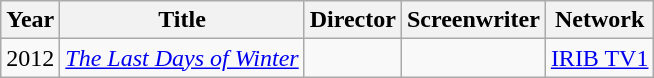<table class="wikitable sortable">
<tr>
<th>Year</th>
<th>Title</th>
<th>Director</th>
<th>Screenwriter</th>
<th>Network</th>
</tr>
<tr>
<td>2012</td>
<td><em><a href='#'>The Last Days of Winter</a></em></td>
<td></td>
<td></td>
<td><a href='#'>IRIB TV1</a></td>
</tr>
</table>
